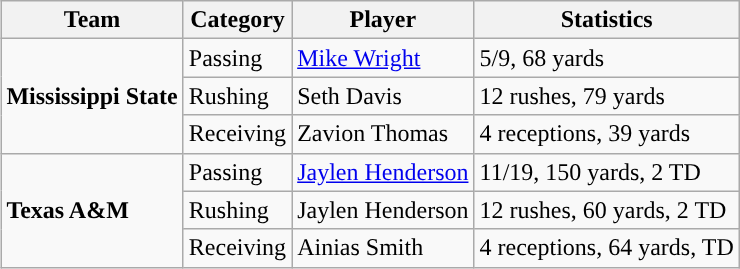<table class="wikitable" style="float: right;">
<tr>
<th>Team</th>
<th>Category</th>
<th>Player</th>
<th>Statistics</th>
</tr>
<tr>
<td rowspan=3><strong>Mississippi State</strong></td>
<td>Passing</td>
<td><a href='#'>Mike Wright</a></td>
<td>5/9, 68 yards</td>
</tr>
<tr>
<td>Rushing</td>
<td>Seth Davis</td>
<td>12 rushes, 79 yards</td>
</tr>
<tr>
<td>Receiving</td>
<td>Zavion Thomas</td>
<td>4 receptions, 39 yards</td>
</tr>
<tr>
<td rowspan=3><strong>Texas A&M</strong></td>
<td>Passing</td>
<td><a href='#'>Jaylen Henderson</a></td>
<td>11/19, 150 yards, 2 TD</td>
</tr>
<tr>
<td>Rushing</td>
<td>Jaylen Henderson</td>
<td>12 rushes, 60 yards, 2 TD</td>
</tr>
<tr>
<td>Receiving</td>
<td>Ainias Smith</td>
<td>4 receptions, 64 yards, TD</td>
</tr>
</table>
